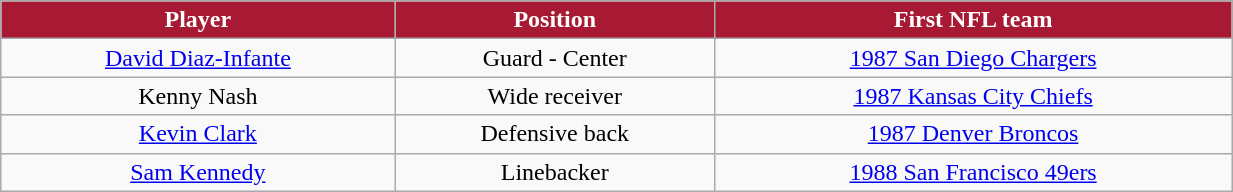<table class="wikitable" width="65%">
<tr align="center" style="background:#A81933;color:#FFFFFF;">
<td><strong>Player</strong></td>
<td><strong>Position</strong></td>
<td><strong>First NFL team</strong></td>
</tr>
<tr align="center" bgcolor="">
<td><a href='#'>David Diaz-Infante</a></td>
<td>Guard - Center</td>
<td><a href='#'>1987 San Diego Chargers</a></td>
</tr>
<tr align="center" bgcolor="">
<td>Kenny Nash</td>
<td>Wide receiver</td>
<td><a href='#'>1987 Kansas City Chiefs</a></td>
</tr>
<tr align="center" bgcolor="">
<td><a href='#'>Kevin Clark</a></td>
<td>Defensive back</td>
<td><a href='#'>1987 Denver Broncos</a></td>
</tr>
<tr align="center" bgcolor="">
<td><a href='#'>Sam Kennedy</a></td>
<td>Linebacker</td>
<td><a href='#'>1988 San Francisco 49ers</a></td>
</tr>
</table>
